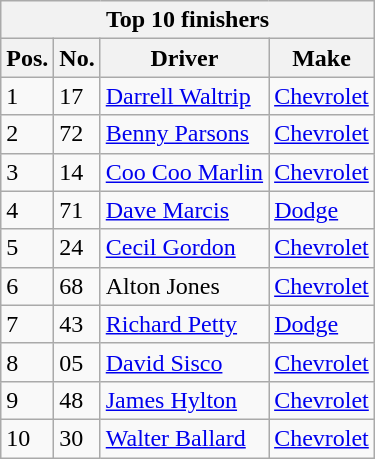<table class="wikitable">
<tr>
<th colspan="4">Top 10 finishers</th>
</tr>
<tr>
<th>Pos.</th>
<th>No.</th>
<th>Driver</th>
<th>Make</th>
</tr>
<tr>
<td>1</td>
<td>17</td>
<td><a href='#'>Darrell Waltrip</a></td>
<td><a href='#'>Chevrolet</a></td>
</tr>
<tr>
<td>2</td>
<td>72</td>
<td><a href='#'>Benny Parsons</a></td>
<td><a href='#'>Chevrolet</a></td>
</tr>
<tr>
<td>3</td>
<td>14</td>
<td><a href='#'>Coo Coo Marlin</a></td>
<td><a href='#'>Chevrolet</a></td>
</tr>
<tr>
<td>4</td>
<td>71</td>
<td><a href='#'>Dave Marcis</a></td>
<td><a href='#'>Dodge</a></td>
</tr>
<tr>
<td>5</td>
<td>24</td>
<td><a href='#'>Cecil Gordon</a></td>
<td><a href='#'>Chevrolet</a></td>
</tr>
<tr>
<td>6</td>
<td>68</td>
<td>Alton Jones</td>
<td><a href='#'>Chevrolet</a></td>
</tr>
<tr>
<td>7</td>
<td>43</td>
<td><a href='#'>Richard Petty</a></td>
<td><a href='#'>Dodge</a></td>
</tr>
<tr>
<td>8</td>
<td>05</td>
<td><a href='#'>David Sisco</a></td>
<td><a href='#'>Chevrolet</a></td>
</tr>
<tr>
<td>9</td>
<td>48</td>
<td><a href='#'>James Hylton</a></td>
<td><a href='#'>Chevrolet</a></td>
</tr>
<tr>
<td>10</td>
<td>30</td>
<td><a href='#'>Walter Ballard</a></td>
<td><a href='#'>Chevrolet</a></td>
</tr>
</table>
